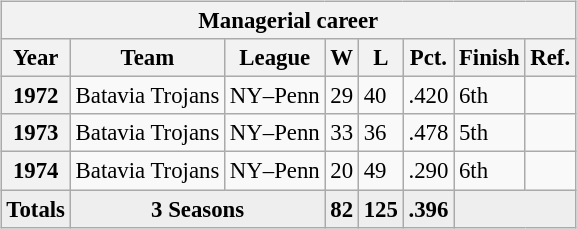<table class="wikitable" style="float:right; clear:right; margin-left:1em; font-size: 95%;">
<tr>
<th colspan=8>Managerial career</th>
</tr>
<tr>
<th>Year</th>
<th>Team</th>
<th>League</th>
<th>W</th>
<th>L</th>
<th>Pct.</th>
<th>Finish</th>
<th>Ref.</th>
</tr>
<tr>
<th>1972</th>
<td>Batavia Trojans</td>
<td>NY–Penn</td>
<td>29</td>
<td>40</td>
<td>.420</td>
<td>6th</td>
<td></td>
</tr>
<tr>
<th>1973</th>
<td>Batavia Trojans</td>
<td>NY–Penn</td>
<td>33</td>
<td>36</td>
<td>.478</td>
<td>5th</td>
<td></td>
</tr>
<tr>
<th>1974</th>
<td>Batavia Trojans</td>
<td>NY–Penn</td>
<td>20</td>
<td>49</td>
<td>.290</td>
<td>6th</td>
<td></td>
</tr>
<tr style="background-color:#eee; font-weight:bold">
<td>Totals</td>
<td colspan=2 align=center>3 Seasons</td>
<td>82</td>
<td>125</td>
<td>.396</td>
<td colspan=2> </td>
</tr>
</table>
